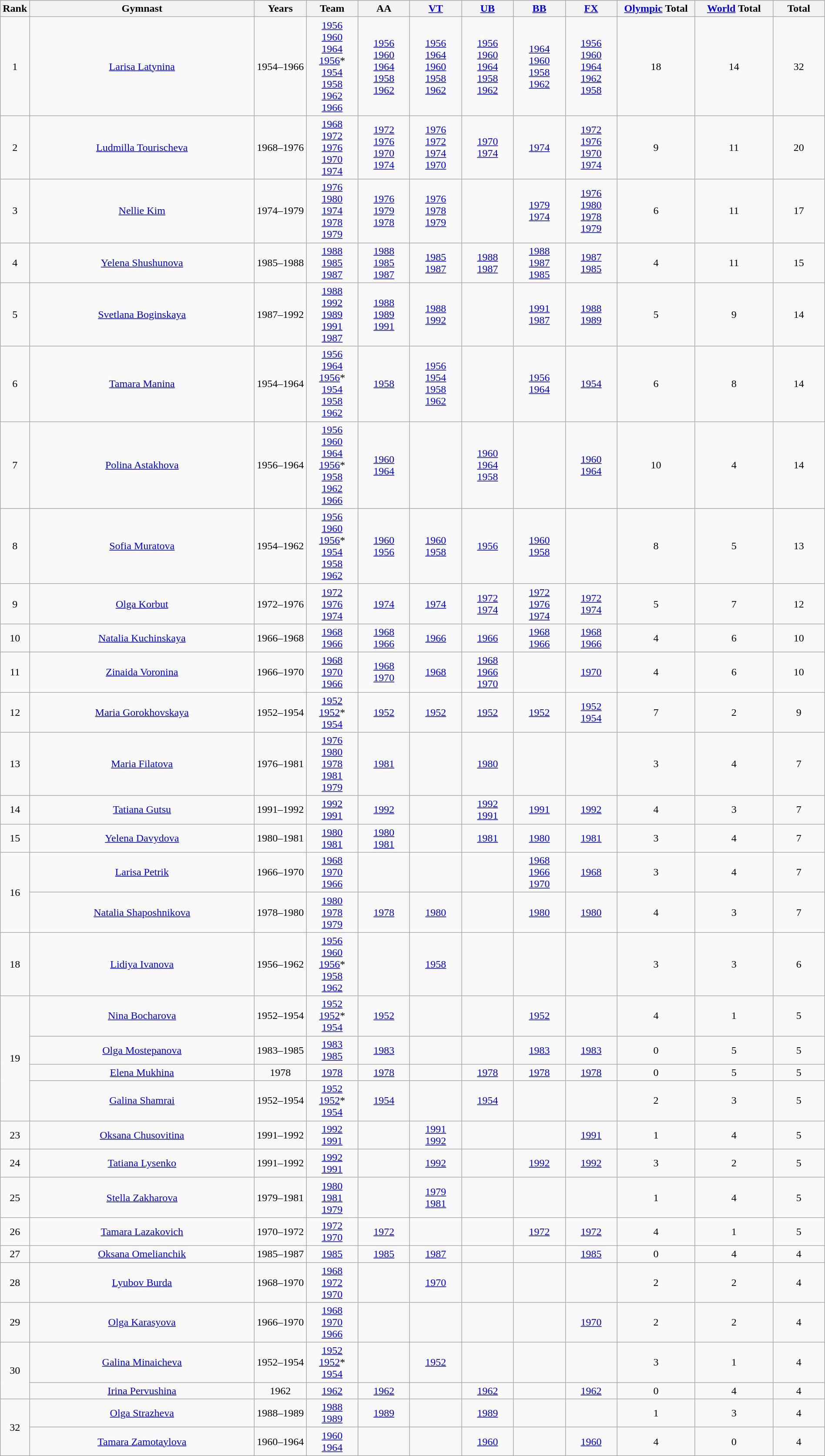<table class="wikitable sortable" width=100% style="text-align:center;">
<tr>
<th style="width:1.8em;">Rank</th>
<th class=unsortable>Gymnast</th>
<th style="width:4.5em;">Years</th>
<th style="width:4.5em;">Team</th>
<th style="width:4.5em;">AA</th>
<th style="width:4.5em;"><a href='#'>VT</a></th>
<th style="width:4.5em;"><a href='#'>UB</a></th>
<th style="width:4.5em;"><a href='#'>BB</a></th>
<th style="width:4.5em;"><a href='#'>FX</a></th>
<th style="width:7.0em;"><a href='#'>Olympic</a> Total</th>
<th style="width:7.0em;"><a href='#'>World</a> Total</th>
<th style="width:4.5em;">Total</th>
</tr>
<tr>
<td>1</td>
<td><a href='#'>Larisa Latynina</a></td>
<td>1954–1966</td>
<td> <a href='#'>1956</a><br> <a href='#'>1960</a><br> <a href='#'>1964</a><br> <a href='#'>1956</a>*<br> <a href='#'>1954</a><br> <a href='#'>1958</a><br> <a href='#'>1962</a><br> <a href='#'>1966</a></td>
<td> <a href='#'>1956</a><br> <a href='#'>1960</a><br> <a href='#'>1964</a><br> <a href='#'>1958</a><br> <a href='#'>1962</a></td>
<td> <a href='#'>1956</a><br> <a href='#'>1964</a><br> <a href='#'>1960</a><br> <a href='#'>1958</a><br> <a href='#'>1962</a></td>
<td> <a href='#'>1956</a><br> <a href='#'>1960</a><br> <a href='#'>1964</a><br> <a href='#'>1958</a><br> <a href='#'>1962</a></td>
<td> <a href='#'>1964</a><br> <a href='#'>1960</a><br> <a href='#'>1958</a><br> <a href='#'>1962</a></td>
<td> <a href='#'>1956</a><br> <a href='#'>1960</a><br> <a href='#'>1964</a><br> <a href='#'>1962</a><br> <a href='#'>1958</a></td>
<td>18</td>
<td>14</td>
<td>32</td>
</tr>
<tr>
<td>2</td>
<td><a href='#'>Ludmilla Tourischeva</a></td>
<td>1968–1976</td>
<td> <a href='#'>1968</a><br> <a href='#'>1972</a><br> <a href='#'>1976</a><br> <a href='#'>1970</a><br> <a href='#'>1974</a></td>
<td> <a href='#'>1972</a><br> <a href='#'>1976</a><br> <a href='#'>1970</a><br> <a href='#'>1974</a></td>
<td> <a href='#'>1976</a><br> <a href='#'>1972</a><br> <a href='#'>1974</a><br> <a href='#'>1970</a></td>
<td> <a href='#'>1970</a><br> <a href='#'>1974</a></td>
<td> <a href='#'>1974</a></td>
<td> <a href='#'>1972</a><br> <a href='#'>1976</a><br> <a href='#'>1970</a><br> <a href='#'>1974</a></td>
<td>9</td>
<td>11</td>
<td>20</td>
</tr>
<tr>
<td>3</td>
<td><a href='#'>Nellie Kim</a></td>
<td>1974–1979</td>
<td> <a href='#'>1976</a><br>  <a href='#'>1980</a><br> <a href='#'>1974</a><br> <a href='#'>1978</a><br> <a href='#'>1979</a></td>
<td> <a href='#'>1976</a><br> <a href='#'>1979</a><br> <a href='#'>1978</a></td>
<td> <a href='#'>1976</a><br> <a href='#'>1978</a><br> <a href='#'>1979</a></td>
<td></td>
<td> <a href='#'>1979</a><br> <a href='#'>1974</a></td>
<td> <a href='#'>1976</a><br> <a href='#'>1980</a><br> <a href='#'>1978</a><br> <a href='#'>1979</a></td>
<td>6</td>
<td>11</td>
<td>17</td>
</tr>
<tr>
<td>4</td>
<td><a href='#'>Yelena Shushunova</a></td>
<td>1985–1988</td>
<td> <a href='#'>1988</a><br> <a href='#'>1985</a><br> <a href='#'>1987</a></td>
<td> <a href='#'>1988</a><br> <a href='#'>1985</a><br> <a href='#'>1987</a></td>
<td> <a href='#'>1985</a><br> <a href='#'>1987</a></td>
<td> <a href='#'>1988</a><br> <a href='#'>1987</a></td>
<td> <a href='#'>1988</a><br> <a href='#'>1987</a><br> <a href='#'>1985</a></td>
<td> <a href='#'>1987</a><br> <a href='#'>1985</a></td>
<td>4</td>
<td>11</td>
<td>15</td>
</tr>
<tr>
<td>5</td>
<td><a href='#'>Svetlana Boginskaya</a></td>
<td>1987–1992</td>
<td> <a href='#'>1988</a><br> <a href='#'>1992</a><br> <a href='#'>1989</a><br> <a href='#'>1991</a><br> <a href='#'>1987</a></td>
<td> <a href='#'>1988</a><br> <a href='#'>1989</a><br> <a href='#'>1991</a></td>
<td> <a href='#'>1988</a><br> <a href='#'>1992</a></td>
<td></td>
<td> <a href='#'>1991</a><br> <a href='#'>1987</a></td>
<td> <a href='#'>1988</a><br> <a href='#'>1989</a></td>
<td>5</td>
<td>9</td>
<td>14</td>
</tr>
<tr>
<td>6</td>
<td><a href='#'>Tamara Manina</a></td>
<td>1954–1964</td>
<td> <a href='#'>1956</a><br> <a href='#'>1964</a><br> <a href='#'>1956</a>*<br> <a href='#'>1954</a><br> <a href='#'>1958</a><br> <a href='#'>1962</a></td>
<td> <a href='#'>1958</a></td>
<td> <a href='#'>1956</a><br> <a href='#'>1954</a><br> <a href='#'>1958</a><br> <a href='#'>1962</a></td>
<td></td>
<td> <a href='#'>1956</a><br> <a href='#'>1964</a></td>
<td> <a href='#'>1954</a></td>
<td>6</td>
<td>8</td>
<td>14</td>
</tr>
<tr>
<td>7</td>
<td><a href='#'>Polina Astakhova</a></td>
<td>1956–1964</td>
<td> <a href='#'>1956</a><br> <a href='#'>1960</a><br> <a href='#'>1964</a><br> <a href='#'>1956</a>*<br> <a href='#'>1958</a><br> <a href='#'>1962</a><br> <a href='#'>1966</a></td>
<td> <a href='#'>1960</a><br> <a href='#'>1964</a></td>
<td></td>
<td> <a href='#'>1960</a><br> <a href='#'>1964</a><br> <a href='#'>1958</a></td>
<td></td>
<td> <a href='#'>1960</a><br> <a href='#'>1964</a></td>
<td>10</td>
<td>4</td>
<td>14</td>
</tr>
<tr>
<td>8</td>
<td><a href='#'>Sofia Muratova</a></td>
<td>1954–1962</td>
<td> <a href='#'>1956</a><br> <a href='#'>1960</a><br> <a href='#'>1956</a>*<br> <a href='#'>1954</a><br> <a href='#'>1958</a><br> <a href='#'>1962</a></td>
<td> <a href='#'>1960</a><br> <a href='#'>1956</a></td>
<td> <a href='#'>1960</a><br> <a href='#'>1958</a></td>
<td> <a href='#'>1956</a></td>
<td> <a href='#'>1960</a><br> <a href='#'>1958</a></td>
<td></td>
<td>8</td>
<td>5</td>
<td>13</td>
</tr>
<tr>
<td>9</td>
<td><a href='#'>Olga Korbut</a></td>
<td>1972–1976</td>
<td> <a href='#'>1972</a><br> <a href='#'>1976</a><br> <a href='#'>1974</a></td>
<td> <a href='#'>1974</a></td>
<td> <a href='#'>1974</a></td>
<td> <a href='#'>1972</a><br> <a href='#'>1974</a></td>
<td> <a href='#'>1972</a><br> <a href='#'>1976</a><br> <a href='#'>1974</a></td>
<td> <a href='#'>1972</a><br> <a href='#'>1974</a></td>
<td>5</td>
<td>7</td>
<td>12</td>
</tr>
<tr>
<td>10</td>
<td><a href='#'>Natalia Kuchinskaya</a></td>
<td>1966–1968</td>
<td> <a href='#'>1968</a><br> <a href='#'>1966</a></td>
<td> <a href='#'>1968</a><br> <a href='#'>1966</a></td>
<td> <a href='#'>1966</a></td>
<td> <a href='#'>1966</a></td>
<td> <a href='#'>1968</a><br> <a href='#'>1966</a></td>
<td> <a href='#'>1968</a><br> <a href='#'>1966</a></td>
<td>4</td>
<td>6</td>
<td>10</td>
</tr>
<tr>
<td>11</td>
<td><a href='#'>Zinaida Voronina</a></td>
<td>1966–1970</td>
<td> <a href='#'>1968</a><br> <a href='#'>1970</a><br> <a href='#'>1966</a></td>
<td> <a href='#'>1968</a><br> <a href='#'>1970</a></td>
<td> <a href='#'>1968</a></td>
<td> <a href='#'>1968</a><br> <a href='#'>1966</a><br> <a href='#'>1970</a></td>
<td></td>
<td> <a href='#'>1970</a></td>
<td>4</td>
<td>6</td>
<td>10</td>
</tr>
<tr>
<td>12</td>
<td><a href='#'>Maria Gorokhovskaya</a></td>
<td>1952–1954</td>
<td> <a href='#'>1952</a><br> <a href='#'>1952</a>*<br> <a href='#'>1954</a></td>
<td> <a href='#'>1952</a></td>
<td> <a href='#'>1952</a></td>
<td> <a href='#'>1952</a></td>
<td> <a href='#'>1952</a></td>
<td> <a href='#'>1952</a><br> <a href='#'>1954</a></td>
<td>7</td>
<td>2</td>
<td>9</td>
</tr>
<tr>
<td>13</td>
<td><a href='#'>Maria Filatova</a></td>
<td>1976–1981</td>
<td> <a href='#'>1976</a><br> <a href='#'>1980</a><br> <a href='#'>1978</a><br> <a href='#'>1981</a><br> <a href='#'>1979</a></td>
<td> <a href='#'>1981</a></td>
<td></td>
<td> <a href='#'>1980</a></td>
<td></td>
<td></td>
<td>3</td>
<td>4</td>
<td>7</td>
</tr>
<tr>
<td>14</td>
<td><a href='#'>Tatiana Gutsu</a></td>
<td>1991–1992</td>
<td> <a href='#'>1992</a><br> <a href='#'>1991</a></td>
<td> <a href='#'>1992</a></td>
<td></td>
<td> <a href='#'>1992</a><br> <a href='#'>1991</a></td>
<td> <a href='#'>1991</a></td>
<td> <a href='#'>1992</a></td>
<td>4</td>
<td>3</td>
<td>7</td>
</tr>
<tr>
<td>15</td>
<td><a href='#'>Yelena Davydova</a></td>
<td>1980–1981</td>
<td> <a href='#'>1980</a><br> <a href='#'>1981</a></td>
<td> <a href='#'>1980</a><br> <a href='#'>1981</a></td>
<td></td>
<td> <a href='#'>1981</a></td>
<td> <a href='#'>1980</a></td>
<td> <a href='#'>1981</a></td>
<td>3</td>
<td>4</td>
<td>7</td>
</tr>
<tr>
<td rowspan="2">16</td>
<td><a href='#'>Larisa Petrik</a></td>
<td>1966–1970</td>
<td> <a href='#'>1968</a><br> <a href='#'>1970</a><br> <a href='#'>1966</a></td>
<td></td>
<td></td>
<td></td>
<td> <a href='#'>1968</a><br> <a href='#'>1966</a><br> <a href='#'>1970</a></td>
<td> <a href='#'>1968</a></td>
<td>3</td>
<td>4</td>
<td>7</td>
</tr>
<tr>
<td><a href='#'>Natalia Shaposhnikova</a></td>
<td>1978–1980</td>
<td> <a href='#'>1980</a><br> <a href='#'>1978</a><br> <a href='#'>1979</a></td>
<td> <a href='#'>1978</a></td>
<td> <a href='#'>1980</a></td>
<td></td>
<td> <a href='#'>1980</a></td>
<td> <a href='#'>1980</a></td>
<td>4</td>
<td>3</td>
<td>7</td>
</tr>
<tr>
<td>18</td>
<td><a href='#'>Lidiya Ivanova</a></td>
<td>1956–1962</td>
<td> <a href='#'>1956</a><br> <a href='#'>1960</a><br> <a href='#'>1956</a>*<br> <a href='#'>1958</a><br> <a href='#'>1962</a></td>
<td></td>
<td> <a href='#'>1958</a></td>
<td></td>
<td></td>
<td></td>
<td>3</td>
<td>3</td>
<td>6</td>
</tr>
<tr>
<td rowspan="4">19</td>
<td><a href='#'>Nina Bocharova</a></td>
<td>1952–1954</td>
<td> <a href='#'>1952</a><br> <a href='#'>1952</a>*<br> <a href='#'>1954</a></td>
<td> <a href='#'>1952</a></td>
<td></td>
<td></td>
<td> <a href='#'>1952</a></td>
<td></td>
<td>4</td>
<td>1</td>
<td>5</td>
</tr>
<tr>
<td><a href='#'>Olga Mostepanova</a></td>
<td>1983–1985</td>
<td> <a href='#'>1983</a><br> <a href='#'>1985</a></td>
<td> <a href='#'>1983</a></td>
<td></td>
<td></td>
<td> <a href='#'>1983</a></td>
<td> <a href='#'>1983</a></td>
<td>0</td>
<td>5</td>
<td>5</td>
</tr>
<tr>
<td><a href='#'>Elena Mukhina</a></td>
<td>1978</td>
<td> <a href='#'>1978</a></td>
<td> <a href='#'>1978</a></td>
<td></td>
<td> <a href='#'>1978</a></td>
<td> <a href='#'>1978</a></td>
<td> <a href='#'>1978</a></td>
<td>0</td>
<td>5</td>
<td>5</td>
</tr>
<tr>
<td><a href='#'>Galina Shamrai</a></td>
<td>1952–1954</td>
<td> <a href='#'>1952</a><br> <a href='#'>1952</a>*<br> <a href='#'>1954</a></td>
<td> <a href='#'>1954</a></td>
<td></td>
<td> <a href='#'>1954</a></td>
<td></td>
<td></td>
<td>2</td>
<td>3</td>
<td>5</td>
</tr>
<tr>
<td>23</td>
<td><a href='#'>Oksana Chusovitina</a></td>
<td>1991–1992</td>
<td> <a href='#'>1992</a><br> <a href='#'>1991</a></td>
<td></td>
<td> <a href='#'>1991</a><br> <a href='#'>1992</a></td>
<td></td>
<td></td>
<td> <a href='#'>1991</a></td>
<td>1</td>
<td>4</td>
<td>5</td>
</tr>
<tr>
<td>24</td>
<td><a href='#'>Tatiana Lysenko</a></td>
<td>1991–1992</td>
<td> <a href='#'>1992</a><br> <a href='#'>1991</a></td>
<td></td>
<td> <a href='#'>1992</a></td>
<td></td>
<td> <a href='#'>1992</a></td>
<td> <a href='#'>1992</a></td>
<td>3</td>
<td>2</td>
<td>5</td>
</tr>
<tr>
<td>25</td>
<td><a href='#'>Stella Zakharova</a></td>
<td>1979–1981</td>
<td> <a href='#'>1980</a><br> <a href='#'>1981</a><br> <a href='#'>1979</a></td>
<td></td>
<td> <a href='#'>1979</a><br> <a href='#'>1981</a></td>
<td></td>
<td></td>
<td></td>
<td>1</td>
<td>4</td>
<td>5</td>
</tr>
<tr>
<td>26</td>
<td><a href='#'>Tamara Lazakovich</a></td>
<td>1970–1972</td>
<td> <a href='#'>1972</a><br> <a href='#'>1970</a></td>
<td> <a href='#'>1972</a></td>
<td></td>
<td></td>
<td> <a href='#'>1972</a></td>
<td> <a href='#'>1972</a></td>
<td>4</td>
<td>1</td>
<td>5</td>
</tr>
<tr>
<td>27</td>
<td><a href='#'>Oksana Omelianchik</a></td>
<td>1985–1987</td>
<td> <a href='#'>1985</a></td>
<td> <a href='#'>1985</a></td>
<td> <a href='#'>1987</a></td>
<td></td>
<td></td>
<td> <a href='#'>1985</a></td>
<td>0</td>
<td>4</td>
<td>4</td>
</tr>
<tr>
<td>28</td>
<td><a href='#'>Lyubov Burda</a></td>
<td>1968–1970</td>
<td> <a href='#'>1968</a><br> <a href='#'>1972</a><br> <a href='#'>1970</a></td>
<td></td>
<td> <a href='#'>1970</a></td>
<td></td>
<td></td>
<td></td>
<td>2</td>
<td>2</td>
<td>4</td>
</tr>
<tr>
<td>29</td>
<td><a href='#'>Olga Karasyova</a></td>
<td>1966–1970</td>
<td> <a href='#'>1968</a><br> <a href='#'>1970</a><br> <a href='#'>1966</a></td>
<td></td>
<td></td>
<td></td>
<td></td>
<td> <a href='#'>1970</a></td>
<td>2</td>
<td>2</td>
<td>4</td>
</tr>
<tr>
<td rowspan="2">30</td>
<td><a href='#'>Galina Minaicheva</a></td>
<td>1952–1954</td>
<td> <a href='#'>1952</a><br> <a href='#'>1952</a>*<br> <a href='#'>1954</a></td>
<td></td>
<td> <a href='#'>1952</a></td>
<td></td>
<td></td>
<td></td>
<td>3</td>
<td>1</td>
<td>4</td>
</tr>
<tr>
<td><a href='#'>Irina Pervushina</a></td>
<td>1962</td>
<td> <a href='#'>1962</a></td>
<td> <a href='#'>1962</a></td>
<td></td>
<td> <a href='#'>1962</a></td>
<td></td>
<td> <a href='#'>1962</a></td>
<td>0</td>
<td>4</td>
<td>4</td>
</tr>
<tr>
<td rowspan="2">32</td>
<td><a href='#'>Olga Strazheva</a></td>
<td>1988–1989</td>
<td> <a href='#'>1988</a><br> <a href='#'>1989</a></td>
<td> <a href='#'>1989</a></td>
<td></td>
<td> <a href='#'>1989</a></td>
<td></td>
<td></td>
<td>1</td>
<td>3</td>
<td>4</td>
</tr>
<tr>
<td><a href='#'>Tamara Zamotaylova</a></td>
<td>1960–1964</td>
<td> <a href='#'>1960</a><br> <a href='#'>1964</a></td>
<td></td>
<td></td>
<td> <a href='#'>1960</a></td>
<td></td>
<td> <a href='#'>1960</a></td>
<td>4</td>
<td>0</td>
<td>4</td>
</tr>
</table>
